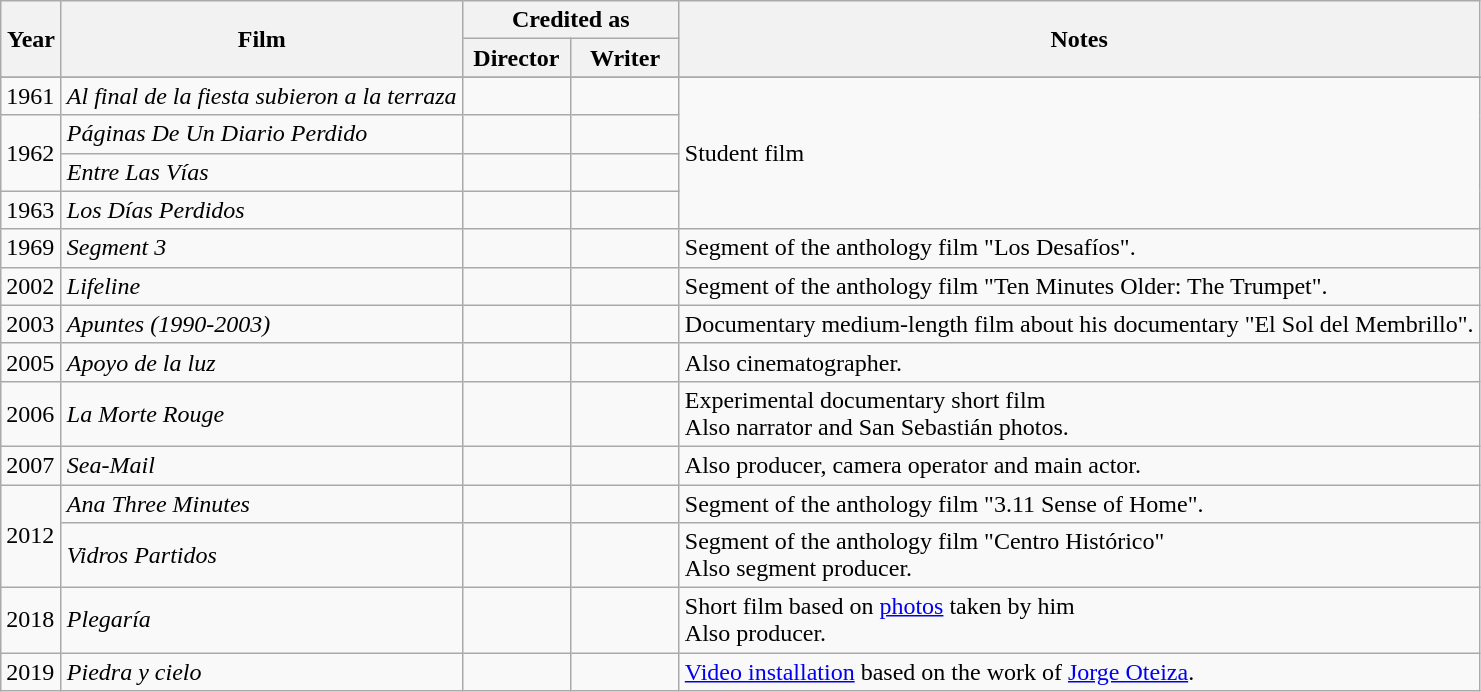<table class="wikitable">
<tr>
<th rowspan="2" style="width:33px;">Year</th>
<th rowspan="2">Film</th>
<th colspan="2">Credited as</th>
<th rowspan=2>Notes</th>
</tr>
<tr>
<th width=65>Director</th>
<th width=65>Writer</th>
</tr>
<tr>
</tr>
<tr>
<td>1961</td>
<td><em>Al final de la fiesta subieron a la terraza</em></td>
<td></td>
<td></td>
<td rowspan=4>Student film</td>
</tr>
<tr>
<td rowspan=2>1962</td>
<td><em>Páginas De Un Diario Perdido</em></td>
<td></td>
<td></td>
</tr>
<tr>
<td><em>Entre Las Vías</em></td>
<td></td>
<td></td>
</tr>
<tr>
<td>1963</td>
<td><em>Los Días Perdidos</em></td>
<td></td>
<td></td>
</tr>
<tr>
<td>1969</td>
<td><em>Segment 3</em></td>
<td></td>
<td></td>
<td>Segment of the anthology film "Los Desafíos".</td>
</tr>
<tr>
<td>2002</td>
<td><em>Lifeline</em></td>
<td></td>
<td></td>
<td>Segment of the anthology film "Ten Minutes Older: The Trumpet".</td>
</tr>
<tr>
<td>2003</td>
<td><em>Apuntes (1990-2003)</em></td>
<td></td>
<td></td>
<td>Documentary medium-length film about his documentary "El Sol del Membrillo".</td>
</tr>
<tr>
<td>2005</td>
<td><em>Apoyo de la luz</em></td>
<td></td>
<td></td>
<td>Also cinematographer.</td>
</tr>
<tr>
<td>2006</td>
<td><em>La Morte Rouge</em></td>
<td></td>
<td></td>
<td>Experimental documentary short film<br>Also narrator and San Sebastián photos.</td>
</tr>
<tr>
<td>2007</td>
<td><em>Sea-Mail</em></td>
<td></td>
<td></td>
<td>Also producer, camera operator and main actor.</td>
</tr>
<tr>
<td rowspan=2>2012</td>
<td><em>Ana Three Minutes</em></td>
<td></td>
<td></td>
<td>Segment of the anthology film "3.11 Sense of Home".</td>
</tr>
<tr>
<td><em>Vidros Partidos</em></td>
<td></td>
<td></td>
<td>Segment of the anthology film "Centro Histórico"<br>Also segment producer.</td>
</tr>
<tr>
<td>2018</td>
<td><em>Plegaría</em></td>
<td></td>
<td></td>
<td>Short film based on <a href='#'>photos</a> taken by him<br>Also producer.</td>
</tr>
<tr>
<td>2019</td>
<td><em>Piedra y cielo</em></td>
<td></td>
<td></td>
<td><a href='#'>Video installation</a> based on the work of <a href='#'>Jorge Oteiza</a>.</td>
</tr>
</table>
